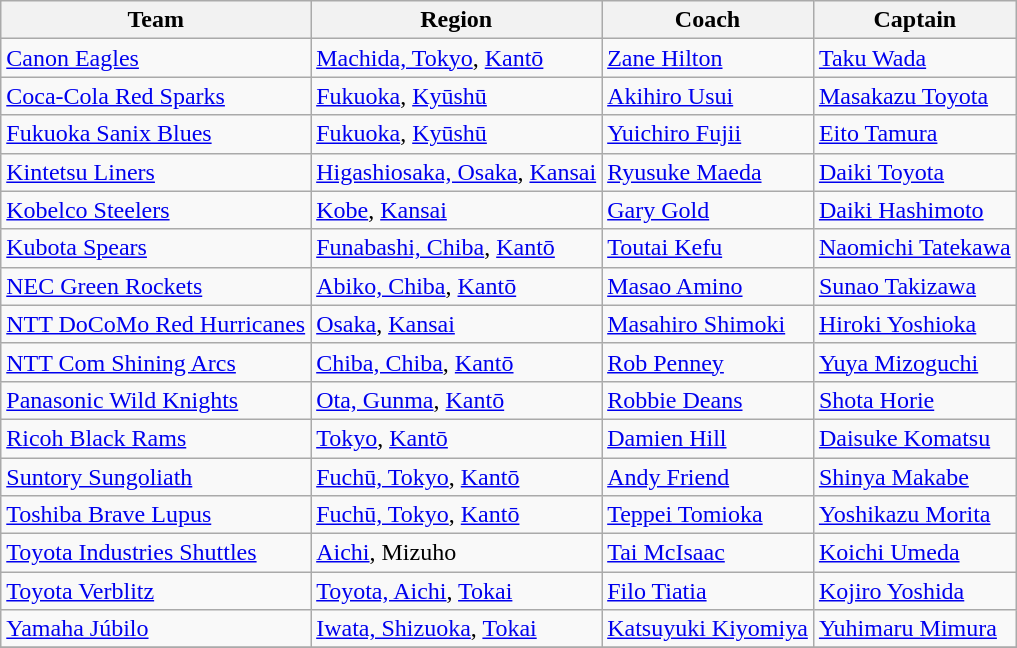<table class = "wikitable">
<tr>
<th>Team</th>
<th>Region</th>
<th>Coach</th>
<th>Captain</th>
</tr>
<tr>
<td><a href='#'>Canon Eagles</a></td>
<td><a href='#'>Machida, Tokyo</a>, <a href='#'>Kantō</a></td>
<td> <a href='#'>Zane Hilton</a></td>
<td> <a href='#'>Taku Wada</a></td>
</tr>
<tr>
<td><a href='#'>Coca-Cola Red Sparks</a></td>
<td><a href='#'>Fukuoka</a>, <a href='#'>Kyūshū</a></td>
<td> <a href='#'>Akihiro Usui</a></td>
<td> <a href='#'>Masakazu Toyota</a></td>
</tr>
<tr>
<td><a href='#'>Fukuoka Sanix Blues</a></td>
<td><a href='#'>Fukuoka</a>, <a href='#'>Kyūshū</a></td>
<td> <a href='#'>Yuichiro Fujii</a></td>
<td> <a href='#'>Eito Tamura</a></td>
</tr>
<tr>
<td><a href='#'>Kintetsu Liners</a></td>
<td><a href='#'>Higashiosaka, Osaka</a>, <a href='#'>Kansai</a></td>
<td> <a href='#'>Ryusuke Maeda</a></td>
<td> <a href='#'>Daiki Toyota</a></td>
</tr>
<tr>
<td><a href='#'>Kobelco Steelers</a></td>
<td><a href='#'>Kobe</a>, <a href='#'>Kansai</a></td>
<td> <a href='#'>Gary Gold</a></td>
<td> <a href='#'>Daiki Hashimoto</a></td>
</tr>
<tr>
<td><a href='#'>Kubota Spears</a></td>
<td><a href='#'>Funabashi, Chiba</a>, <a href='#'>Kantō</a></td>
<td> <a href='#'>Toutai Kefu</a></td>
<td> <a href='#'>Naomichi Tatekawa</a></td>
</tr>
<tr>
<td><a href='#'>NEC Green Rockets</a></td>
<td><a href='#'>Abiko, Chiba</a>, <a href='#'>Kantō</a></td>
<td> <a href='#'>Masao Amino</a></td>
<td> <a href='#'>Sunao Takizawa</a></td>
</tr>
<tr>
<td><a href='#'>NTT DoCoMo Red Hurricanes</a></td>
<td><a href='#'>Osaka</a>, <a href='#'>Kansai</a></td>
<td> <a href='#'>Masahiro Shimoki</a></td>
<td> <a href='#'>Hiroki Yoshioka</a></td>
</tr>
<tr>
<td><a href='#'>NTT Com Shining Arcs</a></td>
<td><a href='#'>Chiba, Chiba</a>, <a href='#'>Kantō</a></td>
<td> <a href='#'>Rob Penney</a></td>
<td> <a href='#'>Yuya Mizoguchi</a></td>
</tr>
<tr>
<td><a href='#'>Panasonic Wild Knights</a></td>
<td><a href='#'>Ota, Gunma</a>, <a href='#'>Kantō</a></td>
<td> <a href='#'>Robbie Deans</a></td>
<td> <a href='#'>Shota Horie</a></td>
</tr>
<tr>
<td><a href='#'>Ricoh Black Rams</a></td>
<td><a href='#'>Tokyo</a>, <a href='#'>Kantō</a></td>
<td> <a href='#'>Damien Hill</a></td>
<td> <a href='#'>Daisuke Komatsu</a></td>
</tr>
<tr>
<td><a href='#'>Suntory Sungoliath</a></td>
<td><a href='#'>Fuchū, Tokyo</a>, <a href='#'>Kantō</a></td>
<td> <a href='#'>Andy Friend</a></td>
<td> <a href='#'>Shinya Makabe</a></td>
</tr>
<tr>
<td><a href='#'>Toshiba Brave Lupus</a></td>
<td><a href='#'>Fuchū, Tokyo</a>, <a href='#'>Kantō</a></td>
<td> <a href='#'>Teppei Tomioka</a></td>
<td> <a href='#'>Yoshikazu Morita</a></td>
</tr>
<tr>
<td><a href='#'>Toyota Industries Shuttles</a></td>
<td><a href='#'>Aichi</a>, Mizuho</td>
<td> <a href='#'>Tai McIsaac</a></td>
<td> <a href='#'>Koichi Umeda</a></td>
</tr>
<tr>
<td><a href='#'>Toyota Verblitz</a></td>
<td><a href='#'>Toyota, Aichi</a>, <a href='#'>Tokai</a></td>
<td> <a href='#'>Filo Tiatia</a></td>
<td> <a href='#'>Kojiro Yoshida</a></td>
</tr>
<tr>
<td><a href='#'>Yamaha Júbilo</a></td>
<td><a href='#'>Iwata, Shizuoka</a>, <a href='#'>Tokai</a></td>
<td> <a href='#'>Katsuyuki Kiyomiya</a></td>
<td> <a href='#'>Yuhimaru Mimura</a></td>
</tr>
<tr>
</tr>
</table>
